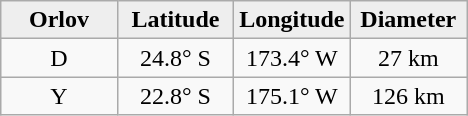<table class="wikitable">
<tr>
<th width="25%" style="background:#eeeeee;">Orlov</th>
<th width="25%" style="background:#eeeeee;">Latitude</th>
<th width="25%" style="background:#eeeeee;">Longitude</th>
<th width="25%" style="background:#eeeeee;">Diameter</th>
</tr>
<tr>
<td align="center">D</td>
<td align="center">24.8° S</td>
<td align="center">173.4° W</td>
<td align="center">27 km</td>
</tr>
<tr>
<td align="center">Y</td>
<td align="center">22.8° S</td>
<td align="center">175.1° W</td>
<td align="center">126 km</td>
</tr>
</table>
